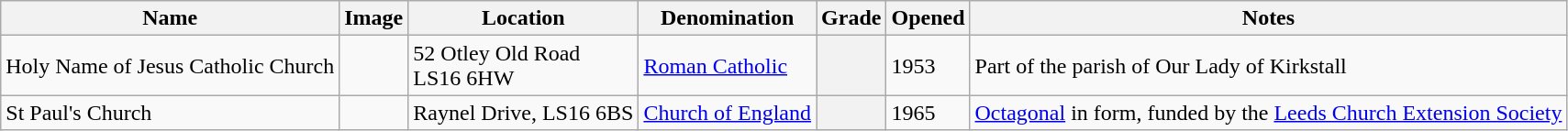<table class="wikitable sortable">
<tr>
<th>Name</th>
<th class="unsortable">Image</th>
<th>Location</th>
<th>Denomination</th>
<th>Grade</th>
<th>Opened</th>
<th class="unsortable">Notes</th>
</tr>
<tr>
<td>Holy Name of Jesus Catholic Church</td>
<td></td>
<td>52 Otley Old Road<br>LS16 6HW</td>
<td><a href='#'>Roman Catholic</a></td>
<th></th>
<td>1953</td>
<td>Part of the parish of Our Lady of Kirkstall </td>
</tr>
<tr>
<td>St Paul's Church</td>
<td></td>
<td>Raynel Drive, LS16 6BS</td>
<td><a href='#'>Church of England</a></td>
<th></th>
<td>1965</td>
<td><a href='#'>Octagonal</a> in form, funded by the <a href='#'>Leeds Church Extension Society</a></td>
</tr>
</table>
